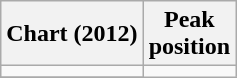<table class="wikitable sortable">
<tr>
<th>Chart (2012)</th>
<th>Peak<br>position</th>
</tr>
<tr>
<td></td>
</tr>
<tr>
</tr>
</table>
